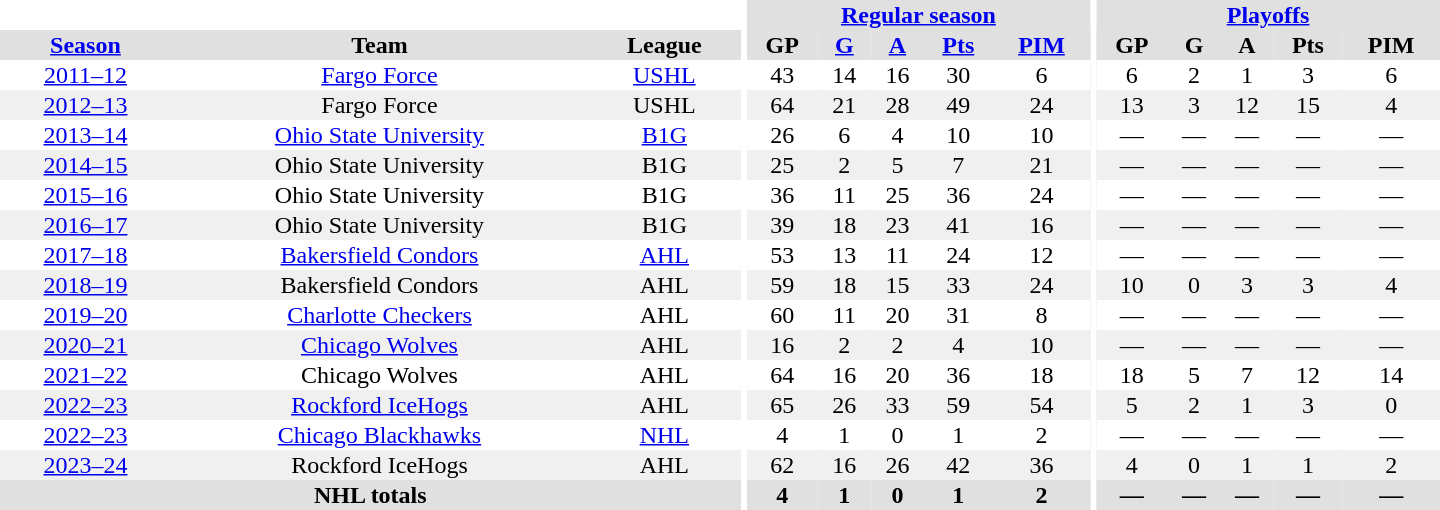<table border="0" cellpadding="1" cellspacing="0" style="text-align:center; width:60em">
<tr bgcolor="#e0e0e0">
<th colspan="3" bgcolor="#ffffff"></th>
<th rowspan="101" bgcolor="#ffffff"></th>
<th colspan="5"><a href='#'>Regular season</a></th>
<th rowspan="101" bgcolor="#ffffff"></th>
<th colspan="5"><a href='#'>Playoffs</a></th>
</tr>
<tr bgcolor="#e0e0e0">
<th><a href='#'>Season</a></th>
<th>Team</th>
<th>League</th>
<th>GP</th>
<th><a href='#'>G</a></th>
<th><a href='#'>A</a></th>
<th><a href='#'>Pts</a></th>
<th><a href='#'>PIM</a></th>
<th>GP</th>
<th>G</th>
<th>A</th>
<th>Pts</th>
<th>PIM</th>
</tr>
<tr>
<td><a href='#'>2011–12</a></td>
<td><a href='#'>Fargo Force</a></td>
<td><a href='#'>USHL</a></td>
<td>43</td>
<td>14</td>
<td>16</td>
<td>30</td>
<td>6</td>
<td>6</td>
<td>2</td>
<td>1</td>
<td>3</td>
<td>6</td>
</tr>
<tr bgcolor="#f0f0f0">
<td><a href='#'>2012–13</a></td>
<td>Fargo Force</td>
<td>USHL</td>
<td>64</td>
<td>21</td>
<td>28</td>
<td>49</td>
<td>24</td>
<td>13</td>
<td>3</td>
<td>12</td>
<td>15</td>
<td>4</td>
</tr>
<tr>
<td><a href='#'>2013–14</a></td>
<td><a href='#'>Ohio State University</a></td>
<td><a href='#'>B1G</a></td>
<td>26</td>
<td>6</td>
<td>4</td>
<td>10</td>
<td>10</td>
<td>—</td>
<td>—</td>
<td>—</td>
<td>—</td>
<td>—</td>
</tr>
<tr bgcolor="#f0f0f0">
<td><a href='#'>2014–15</a></td>
<td>Ohio State University</td>
<td>B1G</td>
<td>25</td>
<td>2</td>
<td>5</td>
<td>7</td>
<td>21</td>
<td>—</td>
<td>—</td>
<td>—</td>
<td>—</td>
<td>—</td>
</tr>
<tr>
<td><a href='#'>2015–16</a></td>
<td>Ohio State University</td>
<td>B1G</td>
<td>36</td>
<td>11</td>
<td>25</td>
<td>36</td>
<td>24</td>
<td>—</td>
<td>—</td>
<td>—</td>
<td>—</td>
<td>—</td>
</tr>
<tr bgcolor="#f0f0f0">
<td><a href='#'>2016–17</a></td>
<td>Ohio State University</td>
<td>B1G</td>
<td>39</td>
<td>18</td>
<td>23</td>
<td>41</td>
<td>16</td>
<td>—</td>
<td>—</td>
<td>—</td>
<td>—</td>
<td>—</td>
</tr>
<tr>
<td><a href='#'>2017–18</a></td>
<td><a href='#'>Bakersfield Condors</a></td>
<td><a href='#'>AHL</a></td>
<td>53</td>
<td>13</td>
<td>11</td>
<td>24</td>
<td>12</td>
<td>—</td>
<td>—</td>
<td>—</td>
<td>—</td>
<td>—</td>
</tr>
<tr bgcolor="#f0f0f0">
<td><a href='#'>2018–19</a></td>
<td>Bakersfield Condors</td>
<td>AHL</td>
<td>59</td>
<td>18</td>
<td>15</td>
<td>33</td>
<td>24</td>
<td>10</td>
<td>0</td>
<td>3</td>
<td>3</td>
<td>4</td>
</tr>
<tr>
<td><a href='#'>2019–20</a></td>
<td><a href='#'>Charlotte Checkers</a></td>
<td>AHL</td>
<td>60</td>
<td>11</td>
<td>20</td>
<td>31</td>
<td>8</td>
<td>—</td>
<td>—</td>
<td>—</td>
<td>—</td>
<td>—</td>
</tr>
<tr bgcolor="#f0f0f0">
<td><a href='#'>2020–21</a></td>
<td><a href='#'>Chicago Wolves</a></td>
<td>AHL</td>
<td>16</td>
<td>2</td>
<td>2</td>
<td>4</td>
<td>10</td>
<td>—</td>
<td>—</td>
<td>—</td>
<td>—</td>
<td>—</td>
</tr>
<tr>
<td><a href='#'>2021–22</a></td>
<td>Chicago Wolves</td>
<td>AHL</td>
<td>64</td>
<td>16</td>
<td>20</td>
<td>36</td>
<td>18</td>
<td>18</td>
<td>5</td>
<td>7</td>
<td>12</td>
<td>14</td>
</tr>
<tr bgcolor="#f0f0f0">
<td><a href='#'>2022–23</a></td>
<td><a href='#'>Rockford IceHogs</a></td>
<td>AHL</td>
<td>65</td>
<td>26</td>
<td>33</td>
<td>59</td>
<td>54</td>
<td>5</td>
<td>2</td>
<td>1</td>
<td>3</td>
<td>0</td>
</tr>
<tr>
<td><a href='#'>2022–23</a></td>
<td><a href='#'>Chicago Blackhawks</a></td>
<td><a href='#'>NHL</a></td>
<td>4</td>
<td>1</td>
<td>0</td>
<td>1</td>
<td>2</td>
<td>—</td>
<td>—</td>
<td>—</td>
<td>—</td>
<td>—</td>
</tr>
<tr bgcolor="#f0f0f0">
<td><a href='#'>2023–24</a></td>
<td>Rockford IceHogs</td>
<td>AHL</td>
<td>62</td>
<td>16</td>
<td>26</td>
<td>42</td>
<td>36</td>
<td>4</td>
<td>0</td>
<td>1</td>
<td>1</td>
<td>2</td>
</tr>
<tr bgcolor="#e0e0e0">
<th colspan="3">NHL totals</th>
<th>4</th>
<th>1</th>
<th>0</th>
<th>1</th>
<th>2</th>
<th>—</th>
<th>—</th>
<th>—</th>
<th>—</th>
<th>—</th>
</tr>
</table>
